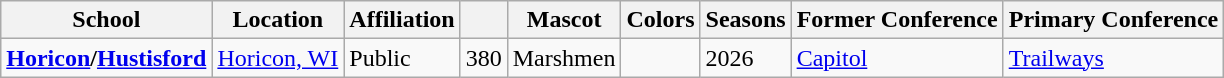<table class="wikitable sortable">
<tr>
<th>School</th>
<th>Location</th>
<th>Affiliation</th>
<th></th>
<th>Mascot</th>
<th>Colors</th>
<th>Seasons</th>
<th>Former Conference</th>
<th>Primary Conference</th>
</tr>
<tr>
<td><strong><a href='#'>Horicon</a>/<a href='#'>Hustisford</a></strong></td>
<td><a href='#'>Horicon, WI</a></td>
<td>Public</td>
<td>380</td>
<td>Marshmen</td>
<td> </td>
<td>2026</td>
<td><a href='#'>Capitol</a></td>
<td><a href='#'>Trailways</a></td>
</tr>
</table>
